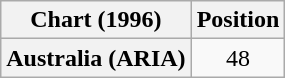<table class="wikitable plainrowheaders" style="text-align:center">
<tr>
<th>Chart (1996)</th>
<th>Position</th>
</tr>
<tr>
<th scope="row">Australia (ARIA)</th>
<td>48</td>
</tr>
</table>
